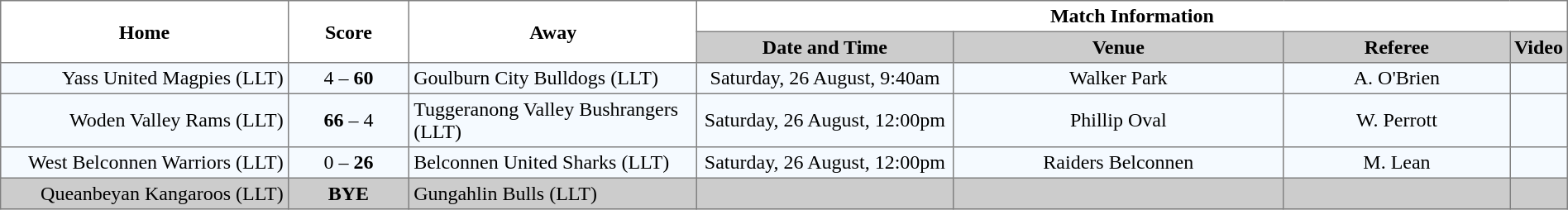<table border="1" cellpadding="3" cellspacing="0" width="100%" style="border-collapse:collapse;  text-align:center;">
<tr>
<th rowspan="2" width="19%">Home</th>
<th rowspan="2" width="8%">Score</th>
<th rowspan="2" width="19%">Away</th>
<th colspan="4">Match Information</th>
</tr>
<tr style="background:#CCCCCC">
<th width="17%">Date and Time</th>
<th width="22%">Venue</th>
<th width="50%">Referee</th>
<th>Video</th>
</tr>
<tr style="text-align:center; background:#f5faff;">
<td align="right">Yass United Magpies (LLT) </td>
<td>4 – <strong>60</strong></td>
<td align="left"> Goulburn City Bulldogs (LLT)</td>
<td>Saturday, 26 August, 9:40am</td>
<td>Walker Park</td>
<td>A. O'Brien</td>
<td></td>
</tr>
<tr style="text-align:center; background:#f5faff;">
<td align="right">Woden Valley Rams (LLT) </td>
<td><strong>66</strong> – 4</td>
<td align="left"> Tuggeranong Valley Bushrangers (LLT)</td>
<td>Saturday, 26 August, 12:00pm</td>
<td>Phillip Oval</td>
<td>W. Perrott</td>
<td></td>
</tr>
<tr style="text-align:center; background:#f5faff;">
<td align="right">West Belconnen Warriors (LLT) </td>
<td>0 – <strong>26</strong></td>
<td align="left"> Belconnen United Sharks (LLT)</td>
<td>Saturday, 26 August, 12:00pm</td>
<td>Raiders Belconnen</td>
<td>M. Lean</td>
<td></td>
</tr>
<tr style="text-align:center; background:#CCCCCC;">
<td align="right">Queanbeyan Kangaroos (LLT) </td>
<td><strong>BYE</strong></td>
<td align="left"> Gungahlin Bulls (LLT)</td>
<td></td>
<td></td>
<td></td>
<td></td>
</tr>
</table>
